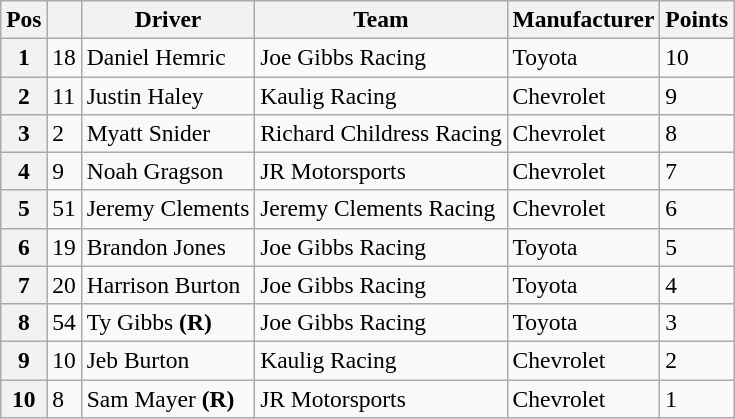<table class="wikitable" style="font-size:98%">
<tr>
<th>Pos</th>
<th></th>
<th>Driver</th>
<th>Team</th>
<th>Manufacturer</th>
<th>Points</th>
</tr>
<tr>
<th>1</th>
<td>18</td>
<td>Daniel Hemric</td>
<td>Joe Gibbs Racing</td>
<td>Toyota</td>
<td>10</td>
</tr>
<tr>
<th>2</th>
<td>11</td>
<td>Justin Haley</td>
<td>Kaulig Racing</td>
<td>Chevrolet</td>
<td>9</td>
</tr>
<tr>
<th>3</th>
<td>2</td>
<td>Myatt Snider</td>
<td>Richard Childress Racing</td>
<td>Chevrolet</td>
<td>8</td>
</tr>
<tr>
<th>4</th>
<td>9</td>
<td>Noah Gragson</td>
<td>JR Motorsports</td>
<td>Chevrolet</td>
<td>7</td>
</tr>
<tr>
<th>5</th>
<td>51</td>
<td>Jeremy Clements</td>
<td>Jeremy Clements Racing</td>
<td>Chevrolet</td>
<td>6</td>
</tr>
<tr>
<th>6</th>
<td>19</td>
<td>Brandon Jones</td>
<td>Joe Gibbs Racing</td>
<td>Toyota</td>
<td>5</td>
</tr>
<tr>
<th>7</th>
<td>20</td>
<td>Harrison Burton</td>
<td>Joe Gibbs Racing</td>
<td>Toyota</td>
<td>4</td>
</tr>
<tr>
<th>8</th>
<td>54</td>
<td>Ty Gibbs <strong>(R)</strong></td>
<td>Joe Gibbs Racing</td>
<td>Toyota</td>
<td>3</td>
</tr>
<tr>
<th>9</th>
<td>10</td>
<td>Jeb Burton</td>
<td>Kaulig Racing</td>
<td>Chevrolet</td>
<td>2</td>
</tr>
<tr>
<th>10</th>
<td>8</td>
<td>Sam Mayer <strong>(R)</strong></td>
<td>JR Motorsports</td>
<td>Chevrolet</td>
<td>1</td>
</tr>
</table>
